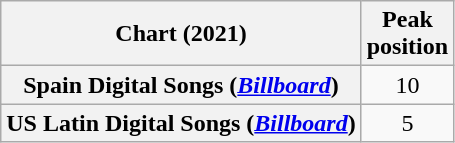<table class="wikitable sortable plainrowheaders" style="text-align:center">
<tr>
<th scope="col">Chart (2021)</th>
<th scope="col">Peak<br>position</th>
</tr>
<tr>
<th scope="row">Spain Digital Songs (<em><a href='#'>Billboard</a></em>)</th>
<td>10</td>
</tr>
<tr>
<th scope="row">US Latin Digital Songs (<em><a href='#'>Billboard</a></em>)</th>
<td>5</td>
</tr>
</table>
